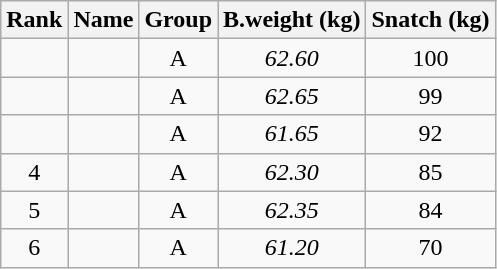<table class="wikitable sortable" style="text-align:center;">
<tr>
<th>Rank</th>
<th>Name</th>
<th>Group</th>
<th>B.weight (kg)</th>
<th>Snatch (kg)</th>
</tr>
<tr>
<td></td>
<td align=left></td>
<td>A</td>
<td><em>62.60</em></td>
<td>100</td>
</tr>
<tr>
<td></td>
<td align=left></td>
<td>A</td>
<td><em>62.65</em></td>
<td>99</td>
</tr>
<tr>
<td></td>
<td align=left></td>
<td>A</td>
<td><em>61.65</em></td>
<td>92</td>
</tr>
<tr>
<td>4</td>
<td align=left></td>
<td>A</td>
<td><em>62.30</em></td>
<td>85</td>
</tr>
<tr>
<td>5</td>
<td align=left></td>
<td>A</td>
<td><em>62.35</em></td>
<td>84</td>
</tr>
<tr>
<td>6</td>
<td align=left></td>
<td>A</td>
<td><em>61.20</em></td>
<td>70</td>
</tr>
</table>
